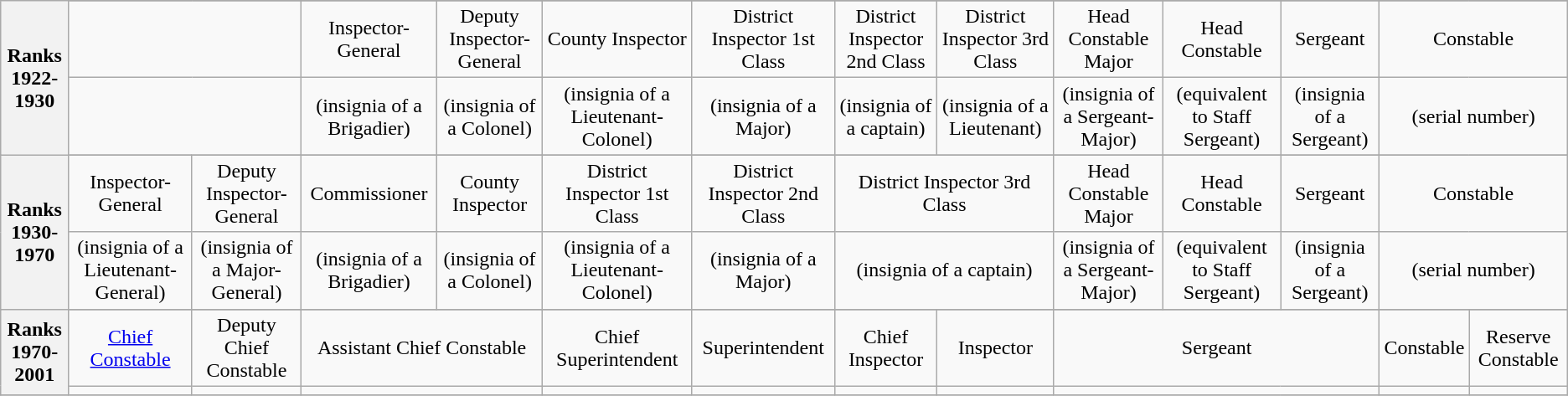<table class="wikitable" style="text-align:center">
<tr>
<th rowspan=3><strong>Ranks</strong><br>1922-1930</th>
</tr>
<tr>
<td colspan=2></td>
<td>Inspector-General</td>
<td>Deputy Inspector-General</td>
<td>County Inspector</td>
<td>District Inspector 1st Class</td>
<td>District Inspector 2nd Class</td>
<td>District Inspector 3rd Class</td>
<td>Head Constable Major</td>
<td>Head Constable</td>
<td>Sergeant</td>
<td colspan=2>Constable</td>
</tr>
<tr>
<td colspan=2></td>
<td>(insignia of a Brigadier)</td>
<td>(insignia of a Colonel)</td>
<td>(insignia of a Lieutenant-Colonel)</td>
<td>(insignia of a Major)</td>
<td>(insignia of a captain)</td>
<td>(insignia of a Lieutenant)</td>
<td>(insignia of a Sergeant-Major)</td>
<td>(equivalent to Staff Sergeant)</td>
<td>(insignia of a Sergeant)</td>
<td colspan=2>(serial number)</td>
</tr>
<tr>
<th rowspan=3><strong>Ranks</strong><br>1930-1970</th>
</tr>
<tr>
<td>Inspector-General</td>
<td>Deputy Inspector-General</td>
<td>Commissioner</td>
<td>County Inspector</td>
<td>District Inspector 1st Class</td>
<td>District Inspector 2nd Class</td>
<td colspan=2>District Inspector 3rd Class</td>
<td>Head Constable Major</td>
<td>Head Constable</td>
<td>Sergeant</td>
<td colspan=2>Constable</td>
</tr>
<tr>
<td>(insignia of a Lieutenant-General)</td>
<td>(insignia of a Major-General)</td>
<td>(insignia of a Brigadier)</td>
<td>(insignia of a Colonel)</td>
<td>(insignia of a Lieutenant-Colonel)</td>
<td>(insignia of a Major)</td>
<td colspan=2>(insignia of a captain)</td>
<td>(insignia of a Sergeant-Major)</td>
<td>(equivalent to Staff Sergeant)</td>
<td>(insignia of a Sergeant)</td>
<td colspan=2>(serial number)</td>
</tr>
<tr>
<th rowspan=3><strong>Ranks</strong><br>1970-2001</th>
</tr>
<tr>
<td><a href='#'>Chief Constable</a></td>
<td>Deputy Chief Constable</td>
<td colspan=2>Assistant Chief Constable</td>
<td>Chief Superintendent</td>
<td>Superintendent</td>
<td>Chief Inspector</td>
<td>Inspector</td>
<td colspan=3>Sergeant</td>
<td>Constable</td>
<td>Reserve Constable</td>
</tr>
<tr>
<td></td>
<td></td>
<td colspan=2></td>
<td></td>
<td></td>
<td></td>
<td></td>
<td colspan=3></td>
<td></td>
<td></td>
</tr>
<tr>
</tr>
</table>
